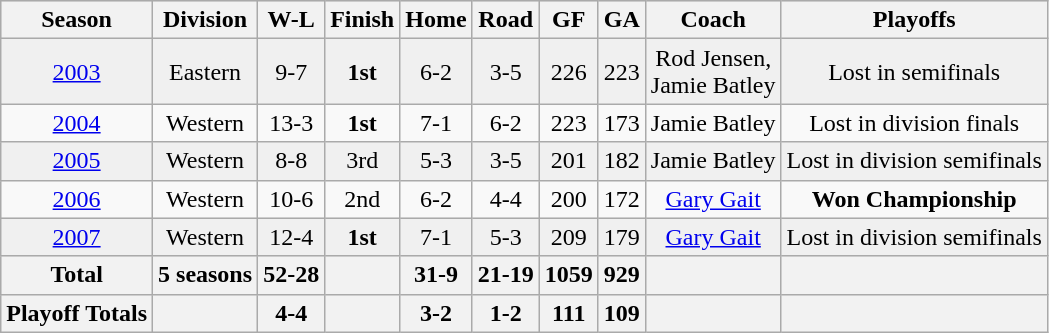<table class="wikitable">
<tr align="center" bgcolor="#e0e0e0">
<th>Season</th>
<th>Division</th>
<th>W-L</th>
<th>Finish</th>
<th>Home</th>
<th>Road</th>
<th>GF</th>
<th>GA</th>
<th>Coach</th>
<th>Playoffs</th>
</tr>
<tr align="center" bgcolor="#f0f0f0">
<td><a href='#'>2003</a></td>
<td>Eastern</td>
<td>9-7</td>
<td><strong>1st</strong></td>
<td>6-2</td>
<td>3-5</td>
<td>226</td>
<td>223</td>
<td>Rod Jensen,<br>Jamie Batley</td>
<td>Lost in semifinals</td>
</tr>
<tr align="center">
<td><a href='#'>2004</a></td>
<td>Western</td>
<td>13-3</td>
<td><strong>1st</strong></td>
<td>7-1</td>
<td>6-2</td>
<td>223</td>
<td>173</td>
<td>Jamie Batley</td>
<td>Lost in division finals</td>
</tr>
<tr align="center" bgcolor="#f0f0f0">
<td><a href='#'>2005</a></td>
<td>Western</td>
<td>8-8</td>
<td>3rd</td>
<td>5-3</td>
<td>3-5</td>
<td>201</td>
<td>182</td>
<td>Jamie Batley</td>
<td>Lost in division semifinals</td>
</tr>
<tr align="center">
<td><a href='#'>2006</a></td>
<td>Western</td>
<td>10-6</td>
<td>2nd</td>
<td>6-2</td>
<td>4-4</td>
<td>200</td>
<td>172</td>
<td><a href='#'>Gary Gait</a></td>
<td><strong>Won Championship</strong></td>
</tr>
<tr align="center" bgcolor="#f0f0f0">
<td><a href='#'>2007</a></td>
<td>Western</td>
<td>12-4</td>
<td><strong>1st</strong></td>
<td>7-1</td>
<td>5-3</td>
<td>209</td>
<td>179</td>
<td><a href='#'>Gary Gait</a></td>
<td>Lost in division semifinals</td>
</tr>
<tr align="center" bgcolor="#e0e0e0">
<th>Total</th>
<th>5 seasons</th>
<th>52-28</th>
<th> </th>
<th>31-9</th>
<th>21-19</th>
<th>1059</th>
<th>929</th>
<th> </th>
<th> </th>
</tr>
<tr align="center">
<th>Playoff Totals</th>
<th> </th>
<th>4-4</th>
<th> </th>
<th>3-2</th>
<th>1-2</th>
<th>111</th>
<th>109</th>
<th> </th>
<th> </th>
</tr>
</table>
